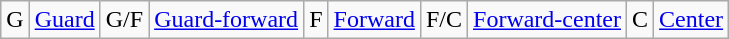<table class="wikitable">
<tr>
<td>G</td>
<td><a href='#'>Guard</a></td>
<td>G/F</td>
<td><a href='#'>Guard-forward</a></td>
<td>F</td>
<td><a href='#'>Forward</a></td>
<td>F/C</td>
<td><a href='#'>Forward-center</a></td>
<td>C</td>
<td><a href='#'>Center</a></td>
</tr>
</table>
